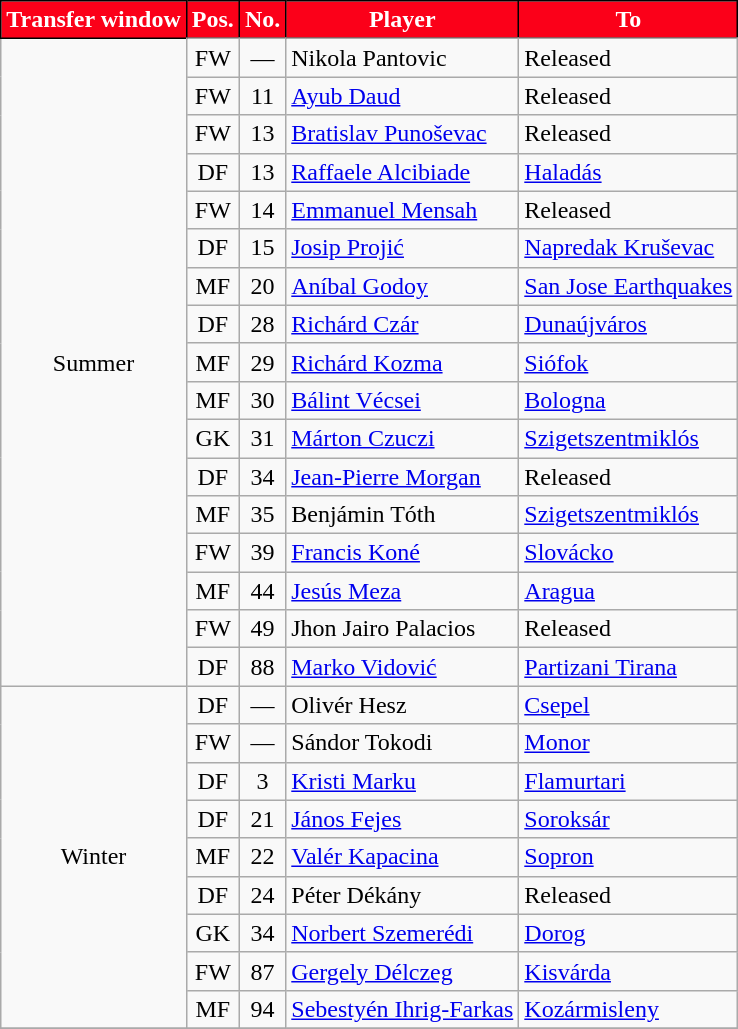<table class="wikitable plainrowheaders sortable">
<tr>
<th style="background-color:#fb0019;color:white;border:1px solid black">Transfer window</th>
<th style="background-color:#fb0019;color:white;border:1px solid black">Pos.</th>
<th style="background-color:#fb0019;color:white;border:1px solid black">No.</th>
<th style="background-color:#fb0019;color:white;border:1px solid black">Player</th>
<th style="background-color:#fb0019;color:white;border:1px solid black">To</th>
</tr>
<tr>
<td rowspan="18" style="text-align:center;">Summer</td>
</tr>
<tr>
<td style="text-align:center;">FW</td>
<td style="text-align:center;">—</td>
<td style="text-align:left;"> Nikola Pantovic</td>
<td style="text-align:left;">Released</td>
</tr>
<tr>
<td style="text-align:center;">FW</td>
<td style="text-align:center;">11</td>
<td style="text-align:left;"> <a href='#'>Ayub Daud</a></td>
<td style="text-align:left;">Released</td>
</tr>
<tr>
<td style="text-align:center;">FW</td>
<td style="text-align:center;">13</td>
<td style="text-align:left;"> <a href='#'>Bratislav Punoševac</a></td>
<td style="text-align:left;">Released</td>
</tr>
<tr>
<td style="text-align:center;">DF</td>
<td style="text-align:center;">13</td>
<td style="text-align:left;"> <a href='#'>Raffaele Alcibiade</a></td>
<td style="text-align:left;"><a href='#'>Haladás</a></td>
</tr>
<tr>
<td style="text-align:center;">FW</td>
<td style="text-align:center;">14</td>
<td style="text-align:left;"> <a href='#'>Emmanuel Mensah</a></td>
<td style="text-align:left;">Released</td>
</tr>
<tr>
<td style="text-align:center;">DF</td>
<td style="text-align:center;">15</td>
<td style="text-align:left;"> <a href='#'>Josip Projić</a></td>
<td style="text-align:left;"> <a href='#'>Napredak Kruševac</a></td>
</tr>
<tr>
<td style="text-align:center;">MF</td>
<td style="text-align:center;">20</td>
<td style="text-align:left;"> <a href='#'>Aníbal Godoy</a></td>
<td style="text-align:left;"> <a href='#'>San Jose Earthquakes</a></td>
</tr>
<tr>
<td style="text-align:center;">DF</td>
<td style="text-align:center;">28</td>
<td style="text-align:left;"> <a href='#'>Richárd Czár</a></td>
<td style="text-align:left;"><a href='#'>Dunaújváros</a></td>
</tr>
<tr>
<td style="text-align:center;">MF</td>
<td style="text-align:center;">29</td>
<td style="text-align:left;"> <a href='#'>Richárd Kozma</a></td>
<td style="text-align:left;"><a href='#'>Siófok</a></td>
</tr>
<tr>
<td style="text-align:center;">MF</td>
<td style="text-align:center;">30</td>
<td style="text-align:left;"> <a href='#'>Bálint Vécsei</a></td>
<td style="text-align:left;"> <a href='#'>Bologna</a></td>
</tr>
<tr>
<td style="text-align:center;">GK</td>
<td style="text-align:center;">31</td>
<td style="text-align:left;"> <a href='#'>Márton Czuczi</a></td>
<td style="text-align:left;"><a href='#'>Szigetszentmiklós</a></td>
</tr>
<tr>
<td style="text-align:center;">DF</td>
<td style="text-align:center;">34</td>
<td style="text-align:left;"> <a href='#'>Jean-Pierre Morgan</a></td>
<td style="text-align:left;">Released</td>
</tr>
<tr>
<td style="text-align:center;">MF</td>
<td style="text-align:center;">35</td>
<td style="text-align:left;"> Benjámin Tóth</td>
<td style="text-align:left;"><a href='#'>Szigetszentmiklós</a></td>
</tr>
<tr>
<td style="text-align:center;">FW</td>
<td style="text-align:center;">39</td>
<td style="text-align:left;"> <a href='#'>Francis Koné</a></td>
<td style="text-align:left;"> <a href='#'>Slovácko</a></td>
</tr>
<tr>
<td style="text-align:center;">MF</td>
<td style="text-align:center;">44</td>
<td style="text-align:left;"> <a href='#'>Jesús Meza</a></td>
<td style="text-align:left;"> <a href='#'>Aragua</a></td>
</tr>
<tr>
<td style="text-align:center;">FW</td>
<td style="text-align:center;">49</td>
<td style="text-align:left;"> Jhon Jairo Palacios</td>
<td style="text-align:left;">Released</td>
</tr>
<tr>
<td style="text-align:center;">DF</td>
<td style="text-align:center;">88</td>
<td style="text-align:left;"> <a href='#'>Marko Vidović</a></td>
<td style="text-align:left;"> <a href='#'>Partizani Tirana</a></td>
</tr>
<tr>
<td rowspan="9" style="text-align:center;">Winter</td>
<td style="text-align:center;">DF</td>
<td style="text-align:center;">—</td>
<td style="text-align:left;"> Olivér Hesz</td>
<td style="text-align:left;"><a href='#'>Csepel</a></td>
</tr>
<tr>
<td style="text-align:center;">FW</td>
<td style="text-align:center;">—</td>
<td style="text-align:left;"> Sándor Tokodi</td>
<td style="text-align:left;"><a href='#'>Monor</a></td>
</tr>
<tr>
<td style="text-align:center;">DF</td>
<td style="text-align:center;">3</td>
<td style="text-align:left;"> <a href='#'>Kristi Marku</a></td>
<td style="text-align:left;"> <a href='#'>Flamurtari</a></td>
</tr>
<tr>
<td style="text-align:center;">DF</td>
<td style="text-align:center;">21</td>
<td style="text-align:left;"> <a href='#'>János Fejes</a></td>
<td style="text-align:left;"><a href='#'>Soroksár</a></td>
</tr>
<tr>
<td style="text-align:center;">MF</td>
<td style="text-align:center;">22</td>
<td style="text-align:left;"> <a href='#'>Valér Kapacina</a></td>
<td style="text-align:left;"><a href='#'>Sopron</a></td>
</tr>
<tr>
<td style="text-align:center;">DF</td>
<td style="text-align:center;">24</td>
<td style="text-align:left;"> Péter Dékány</td>
<td style="text-align:left;">Released</td>
</tr>
<tr>
<td style="text-align:center;">GK</td>
<td style="text-align:center;">34</td>
<td style="text-align:left;"> <a href='#'>Norbert Szemerédi</a></td>
<td style="text-align:left;"><a href='#'>Dorog</a></td>
</tr>
<tr>
<td style="text-align:center;">FW</td>
<td style="text-align:center;">87</td>
<td style="text-align:left;"> <a href='#'>Gergely Délczeg</a></td>
<td style="text-align:left;"><a href='#'>Kisvárda</a></td>
</tr>
<tr>
<td style="text-align:center;">MF</td>
<td style="text-align:center;">94</td>
<td style="text-align:left;"> <a href='#'>Sebestyén Ihrig-Farkas</a></td>
<td style="text-align:left;"><a href='#'>Kozármisleny</a></td>
</tr>
<tr>
</tr>
</table>
